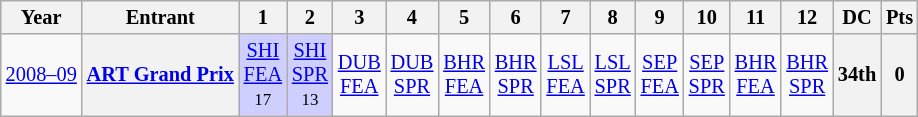<table class="wikitable" style="text-align:center; font-size:85%">
<tr>
<th>Year</th>
<th>Entrant</th>
<th>1</th>
<th>2</th>
<th>3</th>
<th>4</th>
<th>5</th>
<th>6</th>
<th>7</th>
<th>8</th>
<th>9</th>
<th>10</th>
<th>11</th>
<th>12</th>
<th>DC</th>
<th>Pts</th>
</tr>
<tr>
<td nowrap><a href='#'>2008–09</a></td>
<th nowrap><a href='#'>ART Grand Prix</a></th>
<td style="background:#CFCFFF;"><a href='#'>SHI<br>FEA</a><br><small>17</small></td>
<td style="background:#CFCFFF;"><a href='#'>SHI<br>SPR</a><br><small>13</small></td>
<td><a href='#'>DUB<br>FEA</a></td>
<td><a href='#'>DUB<br>SPR</a></td>
<td><a href='#'>BHR<br>FEA</a></td>
<td><a href='#'>BHR<br>SPR</a></td>
<td><a href='#'>LSL<br>FEA</a></td>
<td><a href='#'>LSL<br>SPR</a></td>
<td><a href='#'>SEP<br>FEA</a></td>
<td><a href='#'>SEP<br>SPR</a></td>
<td><a href='#'>BHR<br>FEA</a></td>
<td><a href='#'>BHR<br>SPR</a></td>
<th>34th</th>
<th>0</th>
</tr>
</table>
